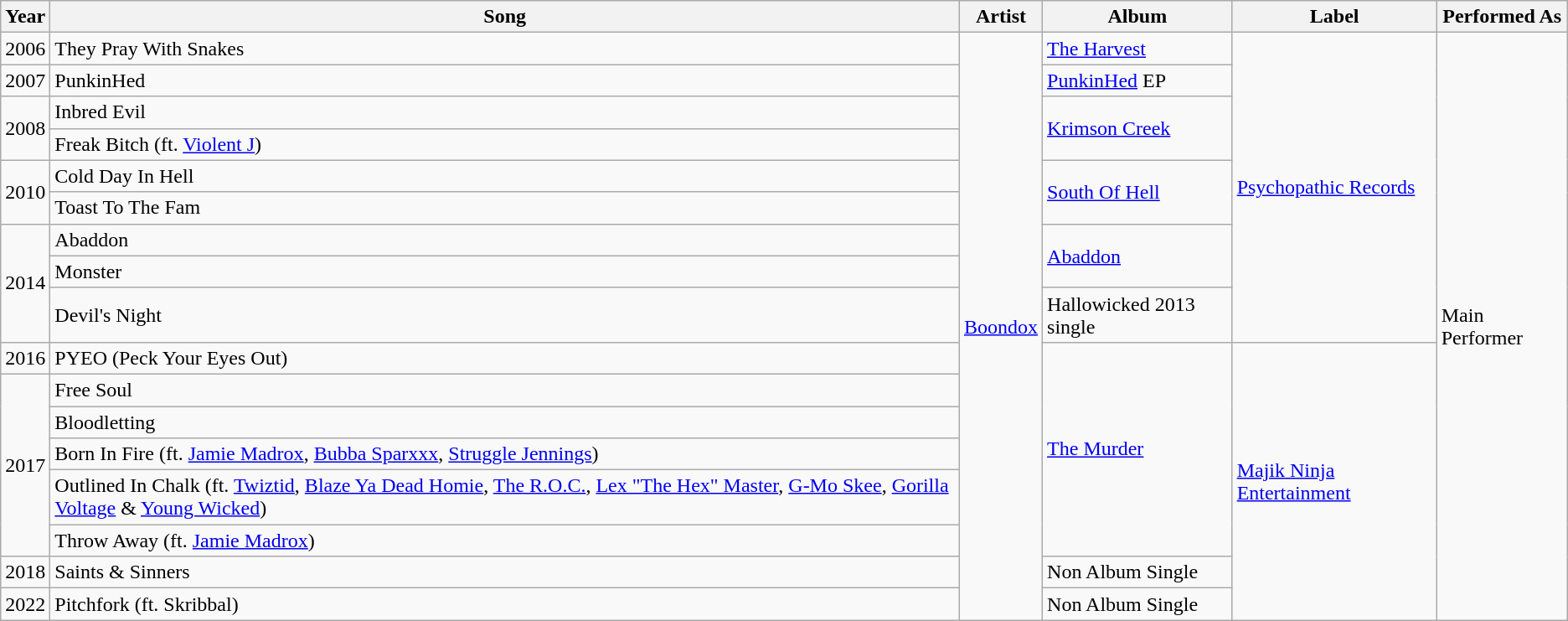<table class="wikitable" border="1">
<tr>
<th>Year</th>
<th>Song</th>
<th>Artist</th>
<th>Album</th>
<th>Label</th>
<th>Performed As</th>
</tr>
<tr>
<td>2006</td>
<td>They Pray With Snakes</td>
<td rowspan="17"><a href='#'>Boondox</a></td>
<td><a href='#'>The Harvest</a></td>
<td rowspan="9"><a href='#'>Psychopathic Records</a></td>
<td rowspan="17">Main Performer</td>
</tr>
<tr>
<td>2007</td>
<td>PunkinHed</td>
<td><a href='#'>PunkinHed</a> EP</td>
</tr>
<tr>
<td rowspan="2">2008</td>
<td>Inbred Evil</td>
<td rowspan="2"><a href='#'>Krimson Creek</a></td>
</tr>
<tr>
<td>Freak Bitch (ft. <a href='#'>Violent J</a>)</td>
</tr>
<tr>
<td rowspan="2">2010</td>
<td>Cold Day In Hell</td>
<td rowspan="2"><a href='#'>South Of Hell</a></td>
</tr>
<tr>
<td>Toast To The Fam</td>
</tr>
<tr>
<td rowspan="3">2014</td>
<td>Abaddon</td>
<td rowspan="2"><a href='#'>Abaddon</a></td>
</tr>
<tr>
<td>Monster</td>
</tr>
<tr>
<td>Devil's Night</td>
<td>Hallowicked 2013 single</td>
</tr>
<tr>
<td>2016</td>
<td>PYEO (Peck Your Eyes Out)</td>
<td rowspan="6"><a href='#'>The Murder</a></td>
<td rowspan="8"><a href='#'>Majik Ninja Entertainment</a></td>
</tr>
<tr>
<td rowspan="5">2017</td>
<td>Free Soul</td>
</tr>
<tr>
<td>Bloodletting</td>
</tr>
<tr>
<td>Born In Fire (ft. <a href='#'>Jamie Madrox</a>, <a href='#'>Bubba Sparxxx</a>, <a href='#'>Struggle Jennings</a>)</td>
</tr>
<tr>
<td>Outlined In Chalk (ft. <a href='#'>Twiztid</a>, <a href='#'>Blaze Ya Dead Homie</a>, <a href='#'>The R.O.C.</a>, <a href='#'>Lex "The Hex" Master</a>, <a href='#'>G-Mo Skee</a>, <a href='#'>Gorilla Voltage</a> & <a href='#'>Young Wicked</a>)</td>
</tr>
<tr>
<td>Throw Away (ft. <a href='#'>Jamie Madrox</a>)</td>
</tr>
<tr>
<td>2018</td>
<td>Saints & Sinners</td>
<td>Non Album Single</td>
</tr>
<tr>
<td>2022</td>
<td>Pitchfork (ft. Skribbal)</td>
<td>Non Album Single</td>
</tr>
</table>
